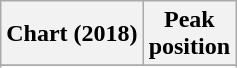<table class="wikitable sortable plainrowheaders" style="text-align:center">
<tr>
<th scope="col">Chart (2018)</th>
<th scope="col">Peak<br> position</th>
</tr>
<tr>
</tr>
<tr>
</tr>
<tr>
</tr>
<tr>
</tr>
<tr>
</tr>
<tr>
</tr>
<tr>
</tr>
<tr>
</tr>
<tr>
</tr>
<tr>
</tr>
<tr>
</tr>
<tr>
</tr>
<tr>
</tr>
<tr>
</tr>
<tr>
</tr>
<tr>
</tr>
<tr>
</tr>
</table>
